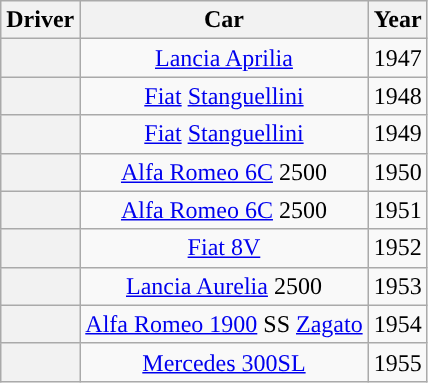<table class="sortable plainrowheaders wikitable">
<tr>
<th scope="col">Driver</th>
<th scope="col">Car</th>
<th scope=col class="unsortable">Year</th>
</tr>
<tr>
<th scope="row"> </th>
<td style="text-align: center"><a href='#'>Lancia Aprilia</a></td>
<td>1947</td>
</tr>
<tr>
<th scope="row"> </th>
<td style="text-align: center"><a href='#'>Fiat</a> <a href='#'>Stanguellini</a></td>
<td>1948</td>
</tr>
<tr>
<th scope="row"> </th>
<td style="text-align: center"><a href='#'>Fiat</a> <a href='#'>Stanguellini</a></td>
<td>1949</td>
</tr>
<tr>
<th scope="row"> </th>
<td style="text-align: center"><a href='#'>Alfa Romeo 6C</a> 2500</td>
<td>1950</td>
</tr>
<tr>
<th scope="row"> </th>
<td style="text-align: center"><a href='#'>Alfa Romeo 6C</a> 2500</td>
<td>1951</td>
</tr>
<tr>
<th scope="row"> </th>
<td style="text-align: center"><a href='#'>Fiat 8V</a></td>
<td>1952</td>
</tr>
<tr>
<th scope="row"> </th>
<td style="text-align: center"><a href='#'>Lancia Aurelia</a> 2500</td>
<td>1953</td>
</tr>
<tr>
<th scope="row"> </th>
<td style="text-align: center"><a href='#'>Alfa Romeo 1900</a> SS <a href='#'>Zagato</a></td>
<td>1954</td>
</tr>
<tr>
<th scope="row"> </th>
<td style="text-align: center"><a href='#'>Mercedes 300SL</a></td>
<td>1955</td>
</tr>
</table>
